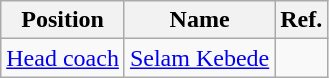<table class="wikitable">
<tr>
<th>Position</th>
<th>Name</th>
<th>Ref.</th>
</tr>
<tr>
<td><a href='#'>Head coach</a></td>
<td> <a href='#'>Selam Kebede</a></td>
<td><br></td>
</tr>
</table>
